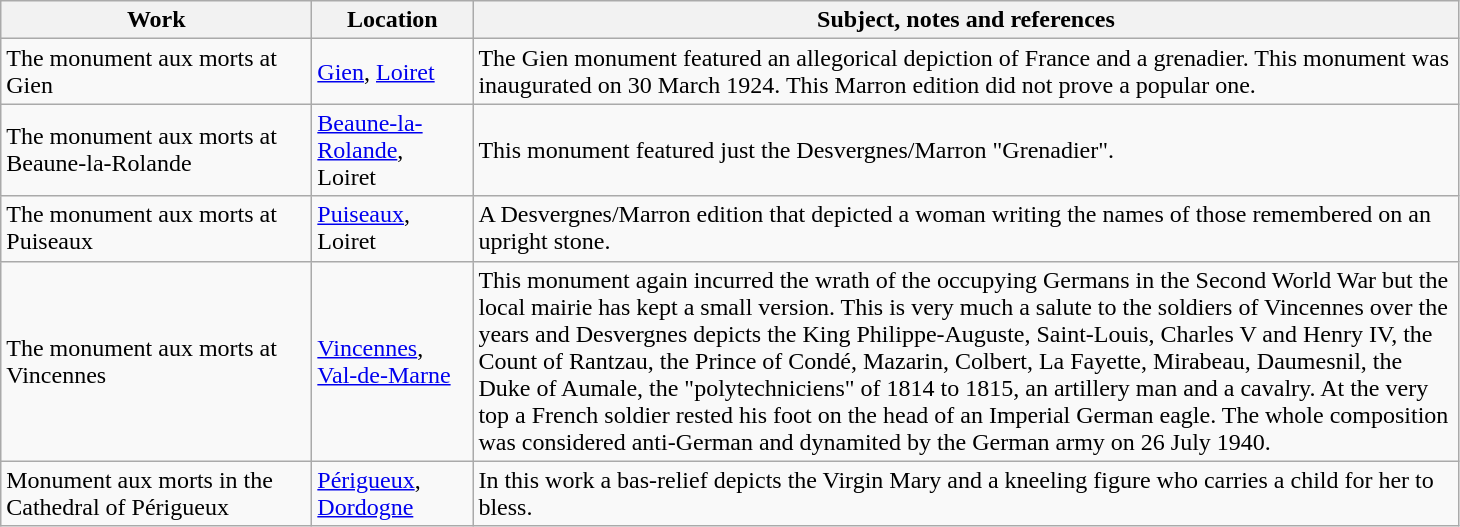<table class="wikitable sortable">
<tr>
<th style="width:200px">Work</th>
<th style="width:100px">Location</th>
<th style="width:650px" class="unsortable">Subject, notes and references</th>
</tr>
<tr>
<td>The monument aux morts at Gien</td>
<td><a href='#'>Gien</a>, <a href='#'>Loiret</a></td>
<td>The Gien monument featured an allegorical depiction of France and a grenadier. This monument was inaugurated on 30 March 1924. This Marron edition did not prove a popular one.</td>
</tr>
<tr>
<td>The monument aux morts at Beaune-la-Rolande</td>
<td><a href='#'>Beaune-la-Rolande</a>, Loiret</td>
<td>This monument featured just the Desvergnes/Marron "Grenadier".</td>
</tr>
<tr>
<td>The monument aux morts at Puiseaux</td>
<td><a href='#'>Puiseaux</a>, Loiret</td>
<td>A Desvergnes/Marron edition that depicted a woman writing the names of those remembered on an upright stone.</td>
</tr>
<tr>
<td>The monument aux morts at Vincennes</td>
<td><a href='#'>Vincennes</a>, <a href='#'>Val-de-Marne</a></td>
<td>This monument again incurred the wrath of the occupying Germans in the Second World War but the local mairie has kept a small version. This is very much a salute to the soldiers of Vincennes over the years and Desvergnes depicts the King Philippe-Auguste, Saint-Louis, Charles V and Henry IV, the Count of Rantzau, the Prince of Condé, Mazarin, Colbert, La Fayette, Mirabeau, Daumesnil, the Duke of Aumale, the "polytechniciens" of 1814 to 1815, an artillery man and a cavalry. At the very top a French soldier rested his foot on the head of an Imperial German eagle. The whole composition was considered anti-German and dynamited by the German army on 26 July 1940.</td>
</tr>
<tr>
<td>Monument aux morts in the Cathedral of Périgueux</td>
<td><a href='#'>Périgueux</a>, <a href='#'>Dordogne</a></td>
<td>In this work a bas-relief depicts the Virgin Mary and a kneeling figure who carries a child for her to bless.</td>
</tr>
</table>
